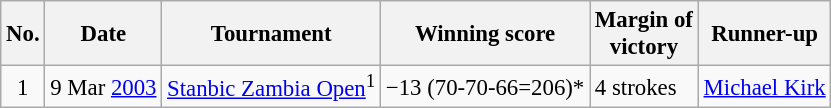<table class="wikitable" style="font-size:95%;">
<tr>
<th>No.</th>
<th>Date</th>
<th>Tournament</th>
<th>Winning score</th>
<th>Margin of<br>victory</th>
<th>Runner-up</th>
</tr>
<tr>
<td align=center>1</td>
<td align=right>9 Mar <a href='#'>2003</a></td>
<td><a href='#'>Stanbic Zambia Open</a><sup>1</sup></td>
<td>−13 (70-70-66=206)*</td>
<td>4 strokes</td>
<td> <a href='#'>Michael Kirk</a></td>
</tr>
</table>
